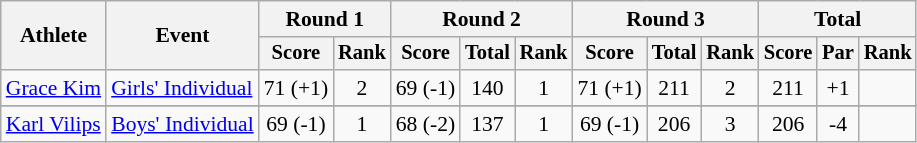<table class="wikitable" style="font-size:90%">
<tr>
<th rowspan="2">Athlete</th>
<th rowspan="2">Event</th>
<th colspan="2">Round 1</th>
<th colspan="3">Round 2</th>
<th colspan="3">Round 3</th>
<th colspan="3">Total</th>
</tr>
<tr style="font-size:95%">
<th>Score</th>
<th>Rank</th>
<th>Score</th>
<th>Total</th>
<th>Rank</th>
<th>Score</th>
<th>Total</th>
<th>Rank</th>
<th>Score</th>
<th>Par</th>
<th>Rank</th>
</tr>
<tr align=center>
<td align=left><a href='#'>Grace Kim</a></td>
<td align=left><a href='#'>Girls' Individual</a></td>
<td>71 (+1)</td>
<td>2</td>
<td>69 (-1)</td>
<td>140</td>
<td>1</td>
<td>71 (+1)</td>
<td>211</td>
<td>2</td>
<td>211</td>
<td>+1</td>
<td></td>
</tr>
<tr>
</tr>
<tr align=center>
<td align=left><a href='#'>Karl Vilips</a></td>
<td align=left><a href='#'>Boys' Individual</a></td>
<td>69 (-1)</td>
<td>1</td>
<td>68 (-2)</td>
<td>137</td>
<td>1</td>
<td>69 (-1)</td>
<td>206</td>
<td>3</td>
<td>206</td>
<td>-4</td>
<td></td>
</tr>
</table>
